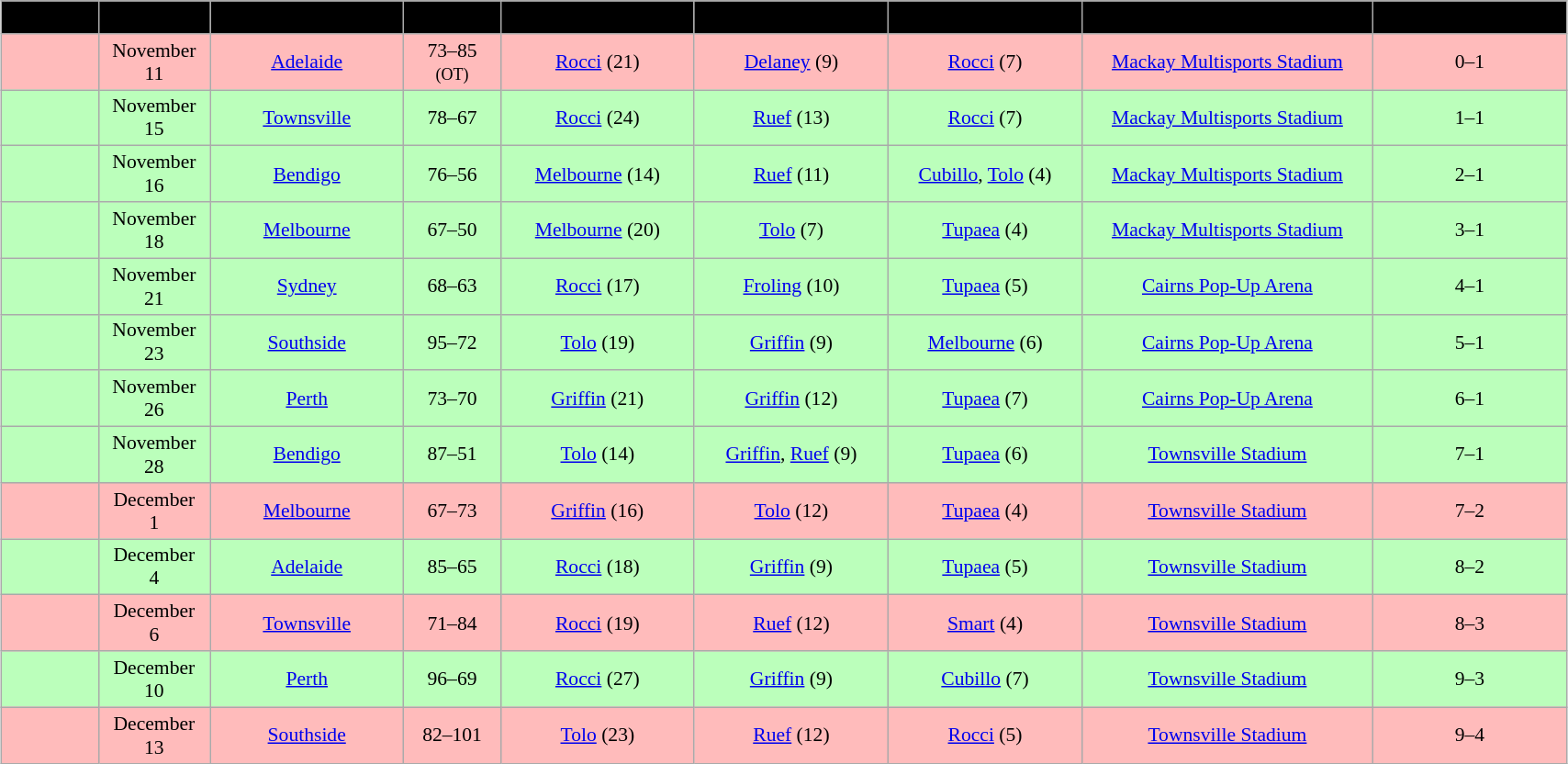<table class="wikitable" style="font-size:90%; text-align: center; width: 90%; margin:1em auto;">
<tr>
<th style="background:black; width: 5%;"><span>Game</span></th>
<th style="background:black; width: 5%;"><span>Date</span></th>
<th style="background:black; width: 10%;"><span>Team</span></th>
<th style="background:black; width: 5%;"><span>Score</span></th>
<th style="background:black; width: 10%;"><span>High points</span></th>
<th style="background:black; width: 10%;"><span>High rebounds</span></th>
<th style="background:black; width: 10%;"><span>High assists</span></th>
<th style="background:black; width: 15%;"><span>Location</span></th>
<th style="background:black; width: 10%;"><span>Record</span></th>
</tr>
<tr style= "background:#fbb;">
<td></td>
<td>November <br> 11</td>
<td><a href='#'>Adelaide</a></td>
<td>73–85 <br><small>(OT)</small></td>
<td><a href='#'>Rocci</a> (21)</td>
<td><a href='#'>Delaney</a> (9)</td>
<td><a href='#'>Rocci</a> (7)</td>
<td><a href='#'>Mackay Multisports Stadium</a></td>
<td>0–1</td>
</tr>
<tr style= "background:#bfb;">
<td></td>
<td>November <br> 15</td>
<td><a href='#'>Townsville</a></td>
<td>78–67</td>
<td><a href='#'>Rocci</a> (24)</td>
<td><a href='#'>Ruef</a> (13)</td>
<td><a href='#'>Rocci</a> (7)</td>
<td><a href='#'>Mackay Multisports Stadium</a></td>
<td>1–1</td>
</tr>
<tr style= "background:#bfb;">
<td></td>
<td>November <br> 16</td>
<td><a href='#'>Bendigo</a></td>
<td>76–56</td>
<td><a href='#'>Melbourne</a> (14)</td>
<td><a href='#'>Ruef</a> (11)</td>
<td><a href='#'>Cubillo</a>, <a href='#'>Tolo</a> (4)</td>
<td><a href='#'>Mackay Multisports Stadium</a></td>
<td>2–1</td>
</tr>
<tr style= "background:#bfb;">
<td></td>
<td>November <br> 18</td>
<td><a href='#'>Melbourne</a></td>
<td>67–50</td>
<td><a href='#'>Melbourne</a> (20)</td>
<td><a href='#'>Tolo</a> (7)</td>
<td><a href='#'>Tupaea</a> (4)</td>
<td><a href='#'>Mackay Multisports Stadium</a></td>
<td>3–1</td>
</tr>
<tr style= "background:#bfb;">
<td></td>
<td>November <br> 21</td>
<td><a href='#'>Sydney</a></td>
<td>68–63</td>
<td><a href='#'>Rocci</a> (17)</td>
<td><a href='#'>Froling</a> (10)</td>
<td><a href='#'>Tupaea</a> (5)</td>
<td><a href='#'>Cairns Pop-Up Arena</a></td>
<td>4–1</td>
</tr>
<tr style= "background:#bfb;">
<td></td>
<td>November <br> 23</td>
<td><a href='#'>Southside</a></td>
<td>95–72</td>
<td><a href='#'>Tolo</a> (19)</td>
<td><a href='#'>Griffin</a> (9)</td>
<td><a href='#'>Melbourne</a> (6)</td>
<td><a href='#'>Cairns Pop-Up Arena</a></td>
<td>5–1</td>
</tr>
<tr style= "background:#bfb;">
<td></td>
<td>November <br> 26</td>
<td><a href='#'>Perth</a></td>
<td>73–70</td>
<td><a href='#'>Griffin</a> (21)</td>
<td><a href='#'>Griffin</a> (12)</td>
<td><a href='#'>Tupaea</a> (7)</td>
<td><a href='#'>Cairns Pop-Up Arena</a></td>
<td>6–1</td>
</tr>
<tr style= "background:#bfb;">
<td></td>
<td>November <br> 28</td>
<td><a href='#'>Bendigo</a></td>
<td>87–51</td>
<td><a href='#'>Tolo</a> (14)</td>
<td><a href='#'>Griffin</a>, <a href='#'>Ruef</a> (9)</td>
<td><a href='#'>Tupaea</a> (6)</td>
<td><a href='#'>Townsville Stadium</a></td>
<td>7–1</td>
</tr>
<tr style= "background:#fbb;">
<td></td>
<td>December <br> 1</td>
<td><a href='#'>Melbourne</a></td>
<td>67–73</td>
<td><a href='#'>Griffin</a> (16)</td>
<td><a href='#'>Tolo</a> (12)</td>
<td><a href='#'>Tupaea</a> (4)</td>
<td><a href='#'>Townsville Stadium</a></td>
<td>7–2</td>
</tr>
<tr style= "background:#bfb;">
<td></td>
<td>December <br> 4</td>
<td><a href='#'>Adelaide</a></td>
<td>85–65</td>
<td><a href='#'>Rocci</a> (18)</td>
<td><a href='#'>Griffin</a> (9)</td>
<td><a href='#'>Tupaea</a> (5)</td>
<td><a href='#'>Townsville Stadium</a></td>
<td>8–2</td>
</tr>
<tr style= "background:#fbb;">
<td></td>
<td>December <br> 6</td>
<td><a href='#'>Townsville</a></td>
<td>71–84</td>
<td><a href='#'>Rocci</a> (19)</td>
<td><a href='#'>Ruef</a> (12)</td>
<td><a href='#'>Smart</a> (4)</td>
<td><a href='#'>Townsville Stadium</a></td>
<td>8–3</td>
</tr>
<tr style= "background:#bfb;">
<td></td>
<td>December <br> 10</td>
<td><a href='#'>Perth</a></td>
<td>96–69</td>
<td><a href='#'>Rocci</a> (27)</td>
<td><a href='#'>Griffin</a> (9)</td>
<td><a href='#'>Cubillo</a> (7)</td>
<td><a href='#'>Townsville Stadium</a></td>
<td>9–3</td>
</tr>
<tr style= "background:#fbb;">
<td></td>
<td>December <br> 13</td>
<td><a href='#'>Southside</a></td>
<td>82–101</td>
<td><a href='#'>Tolo</a> (23)</td>
<td><a href='#'>Ruef</a> (12)</td>
<td><a href='#'>Rocci</a> (5)</td>
<td><a href='#'>Townsville Stadium</a></td>
<td>9–4</td>
</tr>
</table>
